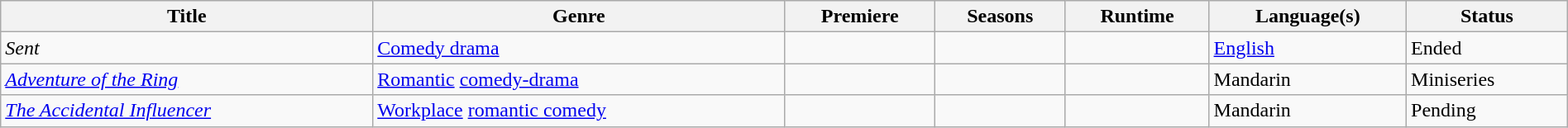<table class="wikitable sortable" style="width:100%">
<tr>
<th>Title</th>
<th>Genre</th>
<th>Premiere</th>
<th>Seasons</th>
<th>Runtime</th>
<th>Language(s)</th>
<th>Status</th>
</tr>
<tr>
<td><em>Sent</em></td>
<td><a href='#'>Comedy drama</a></td>
<td></td>
<td></td>
<td></td>
<td><a href='#'>English</a></td>
<td>Ended</td>
</tr>
<tr>
<td><em><a href='#'>Adventure of the Ring</a></em></td>
<td><a href='#'>Romantic</a> <a href='#'>comedy-drama</a></td>
<td></td>
<td></td>
<td></td>
<td>Mandarin</td>
<td>Miniseries</td>
</tr>
<tr>
<td><em><a href='#'>The Accidental Influencer</a></em></td>
<td><a href='#'>Workplace</a> <a href='#'>romantic comedy</a></td>
<td></td>
<td></td>
<td></td>
<td>Mandarin</td>
<td>Pending</td>
</tr>
</table>
